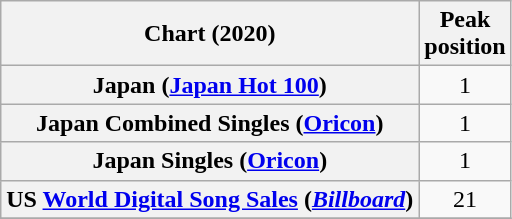<table class="wikitable sortable plainrowheaders" style="text-align:center;">
<tr>
<th scope="col">Chart (2020)</th>
<th scope="col">Peak<br>position</th>
</tr>
<tr>
<th scope="row">Japan (<a href='#'>Japan Hot 100</a>)</th>
<td>1</td>
</tr>
<tr>
<th scope="row">Japan Combined Singles (<a href='#'>Oricon</a>)</th>
<td>1</td>
</tr>
<tr>
<th scope="row">Japan Singles (<a href='#'>Oricon</a>)</th>
<td>1</td>
</tr>
<tr>
<th scope="row">US <a href='#'>World Digital Song Sales</a> (<em><a href='#'>Billboard</a></em>)</th>
<td>21</td>
</tr>
<tr>
</tr>
</table>
